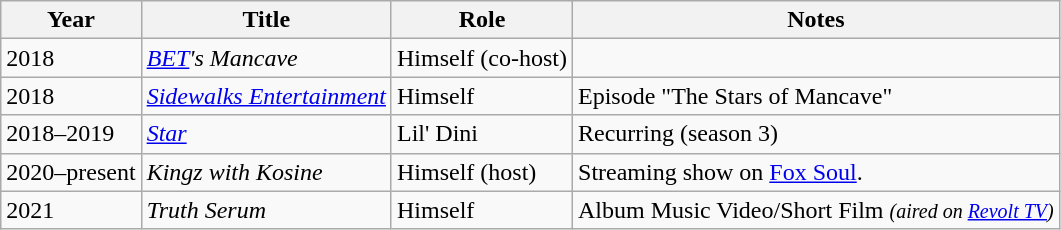<table class="wikitable sortable">
<tr>
<th>Year</th>
<th>Title</th>
<th>Role</th>
<th class="unsortable">Notes</th>
</tr>
<tr>
<td>2018</td>
<td><em><a href='#'>BET</a>'s Mancave</em></td>
<td>Himself (co-host)</td>
<td></td>
</tr>
<tr>
<td>2018</td>
<td><em><a href='#'>Sidewalks Entertainment</a></em></td>
<td>Himself</td>
<td>Episode "The Stars of Mancave"</td>
</tr>
<tr>
<td>2018–2019</td>
<td><em><a href='#'>Star</a></em></td>
<td>Lil' Dini</td>
<td>Recurring (season 3)</td>
</tr>
<tr>
<td>2020–present</td>
<td><em>Kingz with Kosine</em></td>
<td>Himself (host)</td>
<td>Streaming show on <a href='#'>Fox Soul</a>.</td>
</tr>
<tr>
<td>2021</td>
<td><em>Truth Serum</em></td>
<td>Himself</td>
<td>Album Music Video/Short Film <em><small>(aired on <a href='#'>Revolt TV</a>)</small></em></td>
</tr>
</table>
